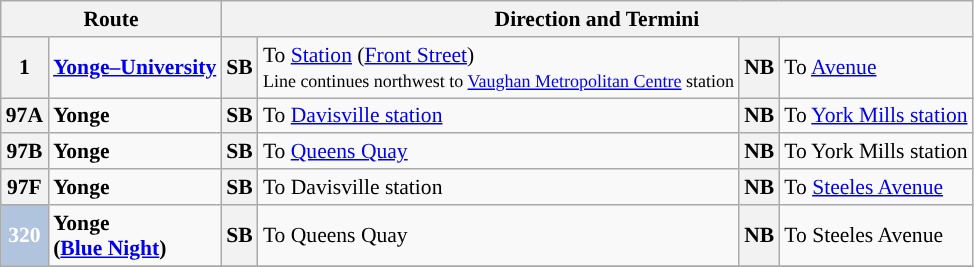<table class=wikitable style="font-size: 90%;" |>
<tr>
<th colspan=2>Route</th>
<th colspan=4>Direction and Termini</th>
</tr>
<tr>
<th style="background:#">1</th>
<td><strong><a href='#'>Yonge–University</a></strong></td>
<th>SB</th>
<td>To  <a href='#'>Station</a> (<a href='#'>Front Street</a>) <br> <small>Line continues northwest to <a href='#'>Vaughan Metropolitan Centre</a> station </small></td>
<th>NB</th>
<td>To  <a href='#'>Avenue</a></td>
</tr>
<tr>
<th style="background:#">97A</th>
<td><strong>Yonge</strong></td>
<th>SB</th>
<td>To <a href='#'>Davisville station</a></td>
<th>NB</th>
<td>To <a href='#'>York Mills station</a></td>
</tr>
<tr>
<th style="background:#">97B</th>
<td><strong>Yonge</strong></td>
<th>SB</th>
<td>To <a href='#'>Queens Quay</a></td>
<th>NB</th>
<td>To York Mills station</td>
</tr>
<tr>
<th style="background:#">97F</th>
<td><strong>Yonge</strong></td>
<th>SB</th>
<td>To Davisville station</td>
<th>NB</th>
<td>To <a href='#'>Steeles Avenue</a></td>
</tr>
<tr>
<th style="background:lightsteelblue; color:white;text-align:center;vertical-align:center;">320</th>
<td><strong>Yonge<br>(<a href='#'>Blue Night</a>)</strong></td>
<th>SB</th>
<td>To Queens Quay</td>
<th>NB</th>
<td>To Steeles Avenue</td>
</tr>
<tr>
</tr>
</table>
